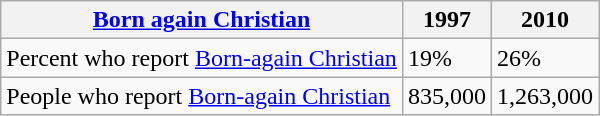<table class="wikitable">
<tr>
<th><a href='#'>Born again Christian</a></th>
<th>1997</th>
<th>2010</th>
</tr>
<tr>
<td>Percent who report <a href='#'>Born-again Christian</a></td>
<td>19%</td>
<td>26%</td>
</tr>
<tr>
<td>People who report <a href='#'>Born-again Christian</a></td>
<td>835,000</td>
<td>1,263,000</td>
</tr>
</table>
